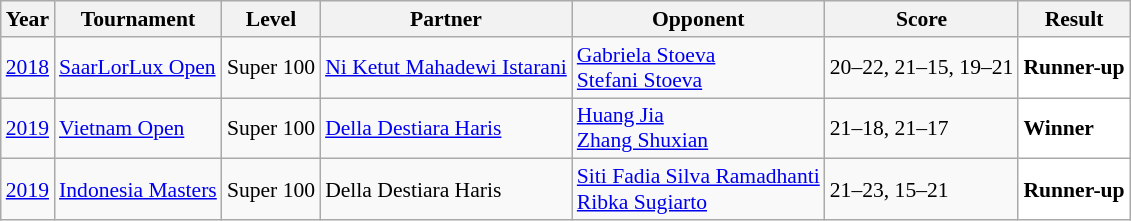<table class="sortable wikitable" style="font-size: 90%">
<tr>
<th>Year</th>
<th>Tournament</th>
<th>Level</th>
<th>Partner</th>
<th>Opponent</th>
<th>Score</th>
<th>Result</th>
</tr>
<tr>
<td align="center"><a href='#'>2018</a></td>
<td align="left"><a href='#'>SaarLorLux Open</a></td>
<td align="left">Super 100</td>
<td align="left"> <a href='#'>Ni Ketut Mahadewi Istarani</a></td>
<td align="left"> <a href='#'>Gabriela Stoeva</a> <br>  <a href='#'>Stefani Stoeva</a></td>
<td align="left">20–22, 21–15, 19–21</td>
<td style="text-align:left; background:white"> <strong>Runner-up</strong></td>
</tr>
<tr>
<td align="center"><a href='#'>2019</a></td>
<td align="left"><a href='#'>Vietnam Open</a></td>
<td align="left">Super 100</td>
<td align="left"> <a href='#'>Della Destiara Haris</a></td>
<td align="left"> <a href='#'>Huang Jia</a> <br>  <a href='#'>Zhang Shuxian</a></td>
<td align="left">21–18, 21–17</td>
<td style="text-align:left; background:white"> <strong>Winner</strong></td>
</tr>
<tr>
<td align="center"><a href='#'>2019</a></td>
<td align="left"><a href='#'>Indonesia Masters</a></td>
<td align="left">Super 100</td>
<td align="left"> Della Destiara Haris</td>
<td align="left"> <a href='#'>Siti Fadia Silva Ramadhanti</a> <br>  <a href='#'>Ribka Sugiarto</a></td>
<td align="left">21–23, 15–21</td>
<td style="text-align:left; background:white"> <strong>Runner-up</strong></td>
</tr>
</table>
